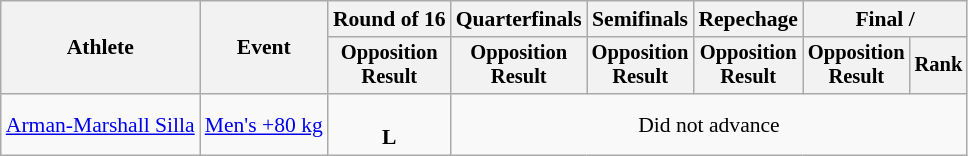<table class="wikitable" style="font-size:90%;">
<tr>
<th rowspan=2>Athlete</th>
<th rowspan=2>Event</th>
<th>Round of 16</th>
<th>Quarterfinals</th>
<th>Semifinals</th>
<th>Repechage</th>
<th colspan=2>Final / </th>
</tr>
<tr style="font-size:95%">
<th>Opposition<br>Result</th>
<th>Opposition<br>Result</th>
<th>Opposition<br>Result</th>
<th>Opposition<br>Result</th>
<th>Opposition<br>Result</th>
<th>Rank</th>
</tr>
<tr align=center>
<td align=left><a href='#'>Arman-Marshall Silla</a></td>
<td align=left><a href='#'>Men's +80 kg</a></td>
<td><br><strong>L</strong> </td>
<td colspan=5>Did not advance</td>
</tr>
</table>
